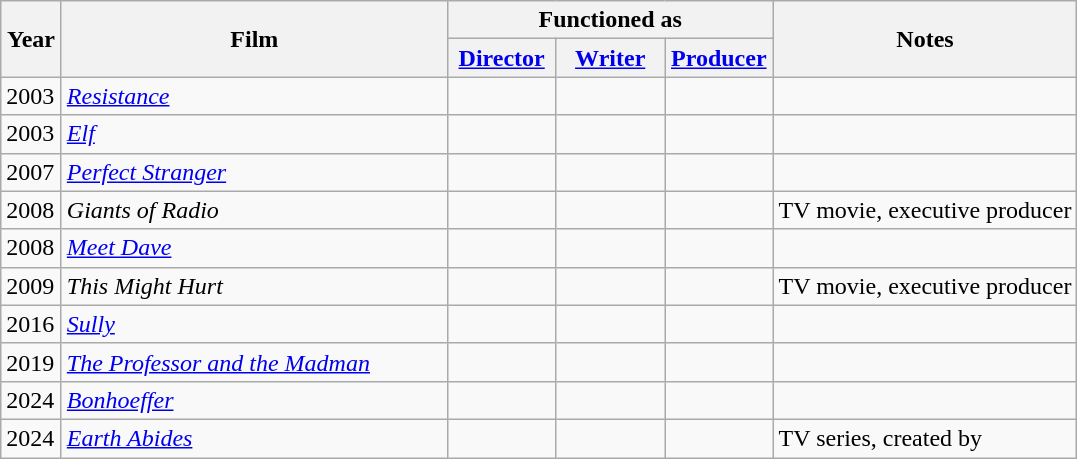<table class="wikitable sortable">
<tr>
<th rowspan="2" style="width:33px;">Year</th>
<th rowspan="2" style="width:250px;">Film</th>
<th colspan="3">Functioned as</th>
<th rowspan="2">Notes</th>
</tr>
<tr>
<th style="width:65px;"><a href='#'>Director</a></th>
<th style="width:65px;"><a href='#'>Writer</a></th>
<th style="width:65px;"><a href='#'>Producer</a></th>
</tr>
<tr>
<td>2003</td>
<td><em><a href='#'>Resistance</a></em></td>
<td></td>
<td></td>
<td></td>
<td></td>
</tr>
<tr>
<td>2003</td>
<td><em><a href='#'>Elf</a></em></td>
<td></td>
<td></td>
<td></td>
<td></td>
</tr>
<tr>
<td>2007</td>
<td><em><a href='#'>Perfect Stranger</a></em></td>
<td></td>
<td></td>
<td></td>
<td></td>
</tr>
<tr>
<td>2008</td>
<td><em>Giants of Radio</em></td>
<td></td>
<td></td>
<td></td>
<td>TV movie, executive producer</td>
</tr>
<tr>
<td>2008</td>
<td><em><a href='#'>Meet Dave</a></em></td>
<td></td>
<td></td>
<td></td>
<td></td>
</tr>
<tr>
<td>2009</td>
<td><em>This Might Hurt</em></td>
<td></td>
<td></td>
<td></td>
<td>TV movie, executive producer</td>
</tr>
<tr>
<td>2016</td>
<td><em><a href='#'>Sully</a></em></td>
<td></td>
<td></td>
<td></td>
<td></td>
</tr>
<tr>
<td>2019</td>
<td><em><a href='#'>The Professor and the Madman</a></em></td>
<td></td>
<td></td>
<td></td>
<td></td>
</tr>
<tr>
<td>2024</td>
<td><em><a href='#'>Bonhoeffer</a></em></td>
<td></td>
<td></td>
<td></td>
<td></td>
</tr>
<tr>
<td>2024</td>
<td><em><a href='#'>Earth Abides</a></em></td>
<td></td>
<td></td>
<td></td>
<td>TV series, created by</td>
</tr>
</table>
